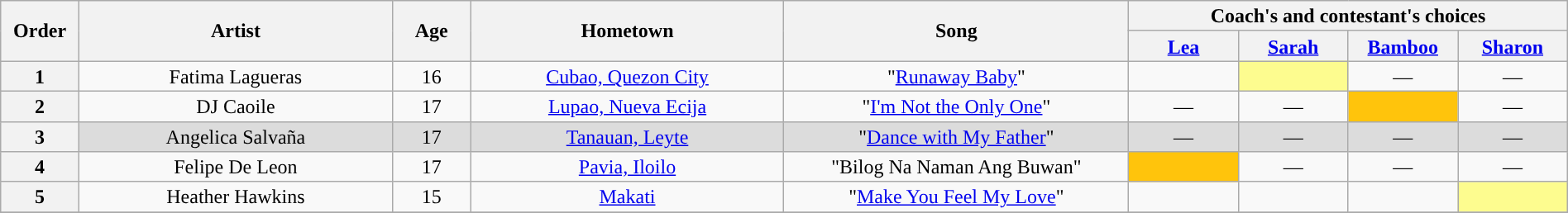<table class="wikitable" style="text-align:center; line-height:17px;width:100%;">
<tr>
<th scope="col" rowspan="2" width="05%">Order</th>
<th scope="col" rowspan="2" width="20%">Artist</th>
<th scope="col" rowspan="2" width="05%">Age</th>
<th scope="col" rowspan="2" width="20%">Hometown</th>
<th scope="col" rowspan="2" width="22%">Song</th>
<th scope="col" colspan="4" width="28%">Coach's and contestant's choices</th>
</tr>
<tr>
<th width="07%"><a href='#'>Lea</a></th>
<th width="07%"><a href='#'>Sarah</a></th>
<th width="07%"><a href='#'>Bamboo</a></th>
<th width="07%"><a href='#'>Sharon</a></th>
</tr>
<tr>
<th>1</th>
<td>Fatima Lagueras</td>
<td>16</td>
<td><a href='#'>Cubao, Quezon City</a></td>
<td>"<a href='#'>Runaway Baby</a>"</td>
<td><strong></strong></td>
<td style="background:#fdfc8f;"><strong></strong></td>
<td>—</td>
<td>—</td>
</tr>
<tr>
<th>2</th>
<td>DJ Caoile</td>
<td>17</td>
<td><a href='#'>Lupao, Nueva Ecija</a></td>
<td>"<a href='#'>I'm Not the Only One</a>"</td>
<td>—</td>
<td>—</td>
<td style="background:#FFC40C;"><strong></strong></td>
<td>—</td>
</tr>
<tr>
<th>3</th>
<td style="background:#DCDCDC;">Angelica Salvaña</td>
<td style="background:#DCDCDC;">17</td>
<td style="background:#DCDCDC;"><a href='#'>Tanauan, Leyte</a></td>
<td style="background:#DCDCDC;">"<a href='#'>Dance with My Father</a>"</td>
<td style="background:#DCDCDC;">—</td>
<td style="background:#DCDCDC;">—</td>
<td style="background:#DCDCDC;">—</td>
<td style="background:#DCDCDC;">—</td>
</tr>
<tr>
<th>4</th>
<td>Felipe De Leon</td>
<td>17</td>
<td><a href='#'>Pavia, Iloilo</a></td>
<td>"Bilog Na Naman Ang Buwan"</td>
<td style="background:#FFC40C;"><strong></strong></td>
<td>—</td>
<td>—</td>
<td>—</td>
</tr>
<tr>
<th>5</th>
<td>Heather Hawkins</td>
<td>15</td>
<td><a href='#'>Makati</a></td>
<td>"<a href='#'>Make You Feel My Love</a>"</td>
<td><strong></strong></td>
<td><strong></strong></td>
<td><strong></strong></td>
<td style="background:#fdfc8f;"><strong></strong></td>
</tr>
<tr>
</tr>
</table>
